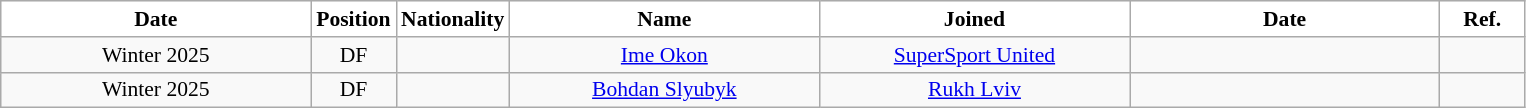<table class="wikitable"  style="text-align:center; font-size:90%; ">
<tr>
<th style="background:#ffffff; color:black; width:200px;">Date</th>
<th style="background:#ffffff; color:black; width:50px;">Position</th>
<th style="background:#ffffff; color:black; width:50px;">Nationality</th>
<th style="background:#ffffff; color:black; width:200px;">Name</th>
<th style="background:#ffffff; color:black; width:200px;">Joined</th>
<th style="background:#ffffff; color:black; width:200px;">Date</th>
<th style="background:#ffffff; color:black; width:50px;">Ref.</th>
</tr>
<tr>
<td>Winter 2025</td>
<td>DF</td>
<td></td>
<td><a href='#'>Ime Okon</a></td>
<td><a href='#'>SuperSport United</a></td>
<td></td>
<td></td>
</tr>
<tr>
<td>Winter 2025</td>
<td>DF</td>
<td></td>
<td><a href='#'>Bohdan Slyubyk</a></td>
<td><a href='#'>Rukh Lviv</a></td>
<td></td>
<td></td>
</tr>
</table>
